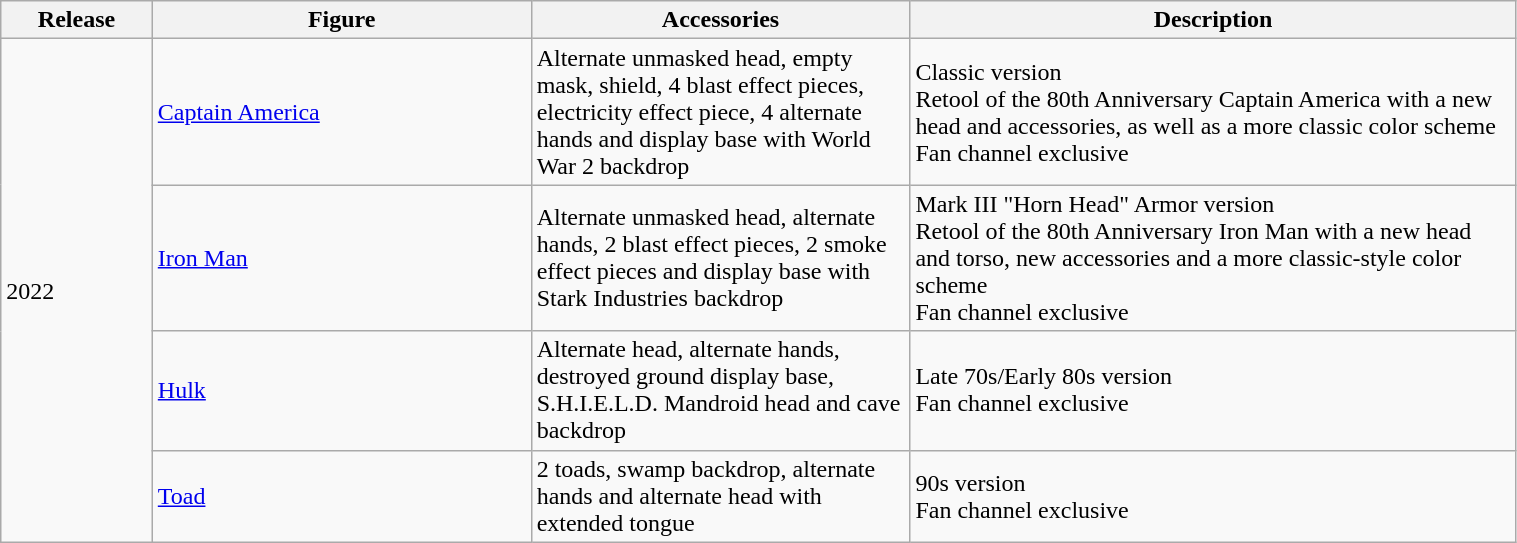<table class="wikitable" style="width:80%;">
<tr>
<th width=10%>Release</th>
<th width=25%>Figure</th>
<th width=25%>Accessories</th>
<th width=40%>Description</th>
</tr>
<tr>
<td rowspan=4>2022</td>
<td><a href='#'>Captain America</a></td>
<td>Alternate unmasked head, empty mask, shield, 4 blast effect pieces, electricity effect piece, 4 alternate hands and display base with World War 2 backdrop</td>
<td>Classic version<br>Retool of the 80th Anniversary Captain America with a new head and accessories, as well as a more classic color scheme<br>Fan channel exclusive</td>
</tr>
<tr>
<td><a href='#'>Iron Man</a></td>
<td>Alternate unmasked head, alternate hands, 2 blast effect pieces, 2 smoke effect pieces and display base with Stark Industries backdrop</td>
<td>Mark III "Horn Head" Armor version<br>Retool of the 80th Anniversary Iron Man with a new head and torso, new accessories and a more classic-style color scheme<br>Fan channel exclusive</td>
</tr>
<tr>
<td><a href='#'>Hulk</a></td>
<td>Alternate head, alternate hands, destroyed ground display base, S.H.I.E.L.D. Mandroid head and cave backdrop</td>
<td>Late 70s/Early 80s version<br>Fan channel exclusive</td>
</tr>
<tr>
<td><a href='#'>Toad</a></td>
<td>2 toads, swamp backdrop, alternate hands and alternate head with extended tongue</td>
<td>90s version<br>Fan channel exclusive</td>
</tr>
</table>
